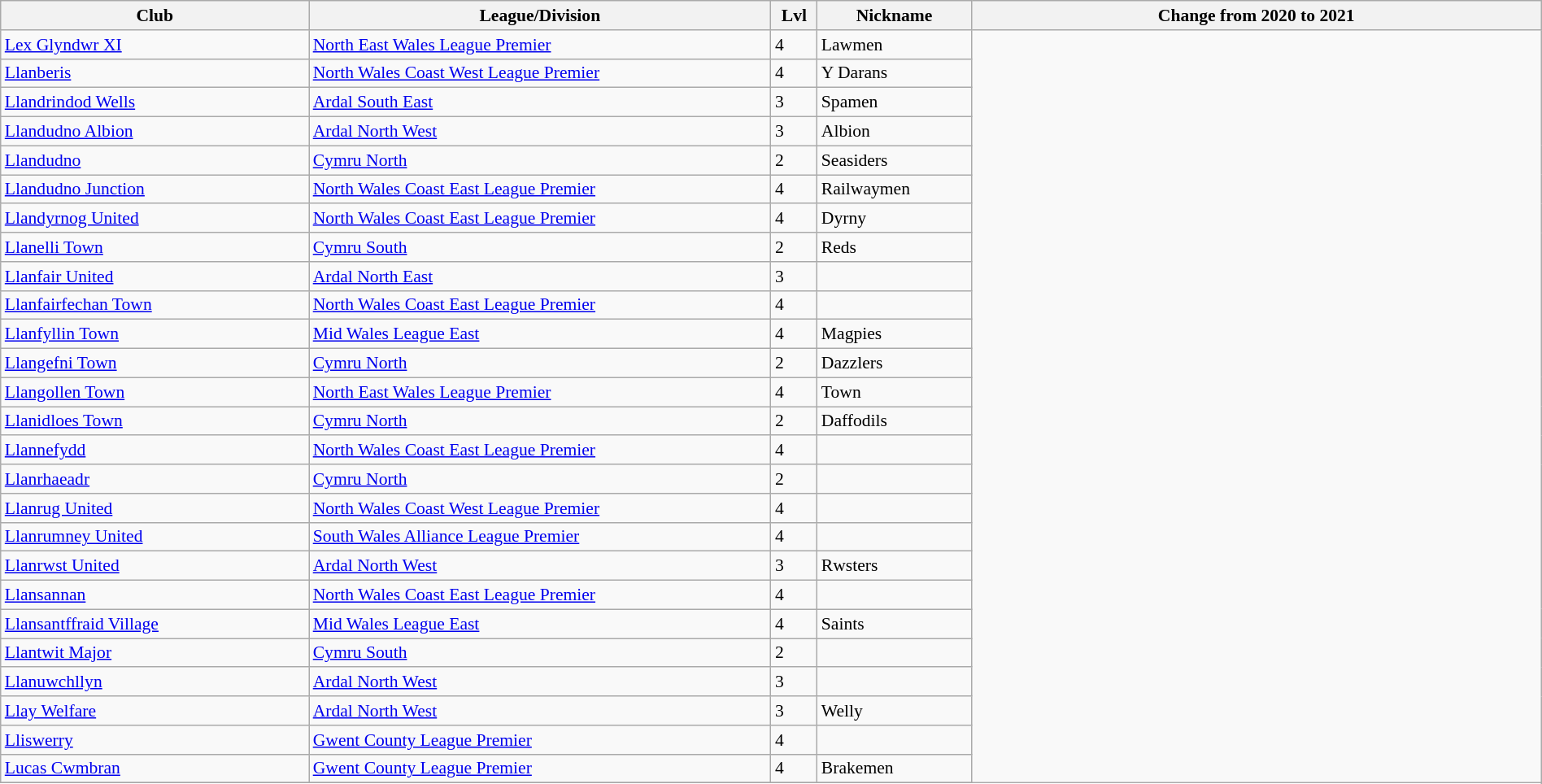<table class="wikitable sortable" width=100% style="font-size:90%">
<tr>
<th width=20%>Club</th>
<th width=30%>League/Division</th>
<th width=3%>Lvl</th>
<th width=10%>Nickname</th>
<th width=37%>Change from 2020 to 2021</th>
</tr>
<tr>
<td><a href='#'>Lex Glyndwr XI</a></td>
<td><a href='#'>North East Wales League Premier</a></td>
<td>4</td>
<td>Lawmen</td>
</tr>
<tr>
<td><a href='#'>Llanberis</a></td>
<td><a href='#'>North Wales Coast West League Premier</a></td>
<td>4</td>
<td>Y Darans</td>
</tr>
<tr>
<td><a href='#'>Llandrindod Wells</a></td>
<td><a href='#'>Ardal South East</a></td>
<td>3</td>
<td>Spamen</td>
</tr>
<tr>
<td><a href='#'>Llandudno Albion</a></td>
<td><a href='#'>Ardal North West</a></td>
<td>3</td>
<td>Albion</td>
</tr>
<tr>
<td><a href='#'>Llandudno</a></td>
<td><a href='#'>Cymru North</a></td>
<td>2</td>
<td>Seasiders</td>
</tr>
<tr>
<td><a href='#'>Llandudno Junction</a></td>
<td><a href='#'>North Wales Coast East League Premier</a></td>
<td>4</td>
<td>Railwaymen</td>
</tr>
<tr>
<td><a href='#'>Llandyrnog United</a></td>
<td><a href='#'>North Wales Coast East League Premier</a></td>
<td>4</td>
<td>Dyrny</td>
</tr>
<tr>
<td><a href='#'>Llanelli Town</a></td>
<td><a href='#'>Cymru South</a></td>
<td>2</td>
<td>Reds</td>
</tr>
<tr>
<td><a href='#'>Llanfair United</a></td>
<td><a href='#'>Ardal North East</a></td>
<td>3</td>
<td></td>
</tr>
<tr>
<td><a href='#'>Llanfairfechan Town</a></td>
<td><a href='#'>North Wales Coast East League Premier</a></td>
<td>4</td>
<td></td>
</tr>
<tr>
<td><a href='#'>Llanfyllin Town</a></td>
<td><a href='#'>Mid Wales League East</a></td>
<td>4</td>
<td>Magpies</td>
</tr>
<tr>
<td><a href='#'>Llangefni Town</a></td>
<td><a href='#'>Cymru North</a></td>
<td>2</td>
<td>Dazzlers</td>
</tr>
<tr>
<td><a href='#'>Llangollen Town</a></td>
<td><a href='#'>North East Wales League Premier</a></td>
<td>4</td>
<td>Town</td>
</tr>
<tr>
<td><a href='#'>Llanidloes Town</a></td>
<td><a href='#'>Cymru North</a></td>
<td>2</td>
<td>Daffodils</td>
</tr>
<tr>
<td><a href='#'>Llannefydd</a></td>
<td><a href='#'>North Wales Coast East League Premier</a></td>
<td>4</td>
<td></td>
</tr>
<tr>
<td><a href='#'>Llanrhaeadr</a></td>
<td><a href='#'>Cymru North</a></td>
<td>2</td>
<td></td>
</tr>
<tr>
<td><a href='#'>Llanrug United</a></td>
<td><a href='#'>North Wales Coast West League Premier</a></td>
<td>4</td>
<td></td>
</tr>
<tr>
<td><a href='#'>Llanrumney United</a></td>
<td><a href='#'>South Wales Alliance League Premier</a></td>
<td>4</td>
<td></td>
</tr>
<tr>
<td><a href='#'>Llanrwst United</a></td>
<td><a href='#'>Ardal North West</a></td>
<td>3</td>
<td>Rwsters</td>
</tr>
<tr>
<td><a href='#'>Llansannan</a></td>
<td><a href='#'>North Wales Coast East League Premier</a></td>
<td>4</td>
<td></td>
</tr>
<tr>
<td><a href='#'>Llansantffraid Village</a></td>
<td><a href='#'>Mid Wales League East</a></td>
<td>4</td>
<td>Saints</td>
</tr>
<tr>
<td><a href='#'>Llantwit Major</a></td>
<td><a href='#'>Cymru South</a></td>
<td>2</td>
<td></td>
</tr>
<tr>
<td><a href='#'>Llanuwchllyn</a></td>
<td><a href='#'>Ardal North West</a></td>
<td>3</td>
<td></td>
</tr>
<tr>
<td><a href='#'>Llay Welfare</a></td>
<td><a href='#'>Ardal North West</a></td>
<td>3</td>
<td>Welly</td>
</tr>
<tr>
<td><a href='#'>Lliswerry</a></td>
<td><a href='#'>Gwent County League Premier</a></td>
<td>4</td>
<td></td>
</tr>
<tr>
<td><a href='#'>Lucas Cwmbran</a></td>
<td><a href='#'>Gwent County League Premier</a></td>
<td>4</td>
<td>Brakemen</td>
</tr>
<tr>
</tr>
</table>
